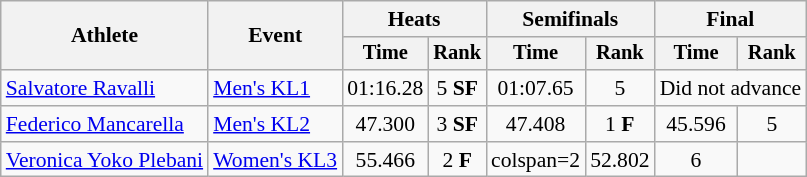<table class=wikitable style="font-size:90%">
<tr>
<th rowspan="2">Athlete</th>
<th rowspan="2">Event</th>
<th colspan=2>Heats</th>
<th colspan=2>Semifinals</th>
<th colspan=2>Final</th>
</tr>
<tr style="font-size:95%">
<th>Time</th>
<th>Rank</th>
<th>Time</th>
<th>Rank</th>
<th>Time</th>
<th>Rank</th>
</tr>
<tr align=center>
<td align=left><a href='#'>Salvatore Ravalli</a></td>
<td align=left><a href='#'>Men's KL1</a></td>
<td>01:16.28</td>
<td>5 <strong>SF</strong></td>
<td>01:07.65</td>
<td>5</td>
<td colspan=2>Did not advance</td>
</tr>
<tr align=center>
<td align=left><a href='#'>Federico Mancarella</a></td>
<td align=left><a href='#'>Men's KL2</a></td>
<td>47.300</td>
<td>3 <strong>SF</strong></td>
<td>47.408</td>
<td>1 <strong>F</strong></td>
<td>45.596</td>
<td>5</td>
</tr>
<tr align=center>
<td align=left><a href='#'>Veronica Yoko Plebani</a></td>
<td align=left><a href='#'>Women's KL3</a></td>
<td>55.466</td>
<td>2 <strong>F</strong></td>
<td>colspan=2 </td>
<td>52.802</td>
<td>6</td>
</tr>
</table>
